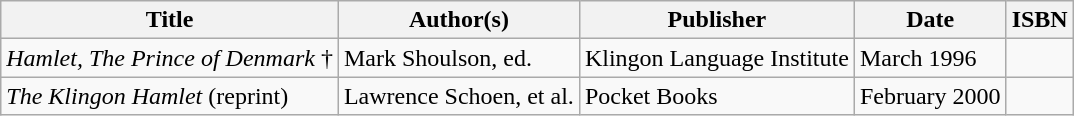<table class="wikitable">
<tr>
<th>Title</th>
<th>Author(s)</th>
<th>Publisher</th>
<th>Date</th>
<th>ISBN</th>
</tr>
<tr>
<td><em>Hamlet, The Prince of Denmark</em> †</td>
<td>Mark Shoulson, ed.</td>
<td>Klingon Language Institute</td>
<td>March 1996</td>
<td></td>
</tr>
<tr>
<td><em>The Klingon Hamlet</em> (reprint)</td>
<td>Lawrence Schoen, et al.</td>
<td>Pocket Books</td>
<td>February 2000</td>
<td></td>
</tr>
</table>
